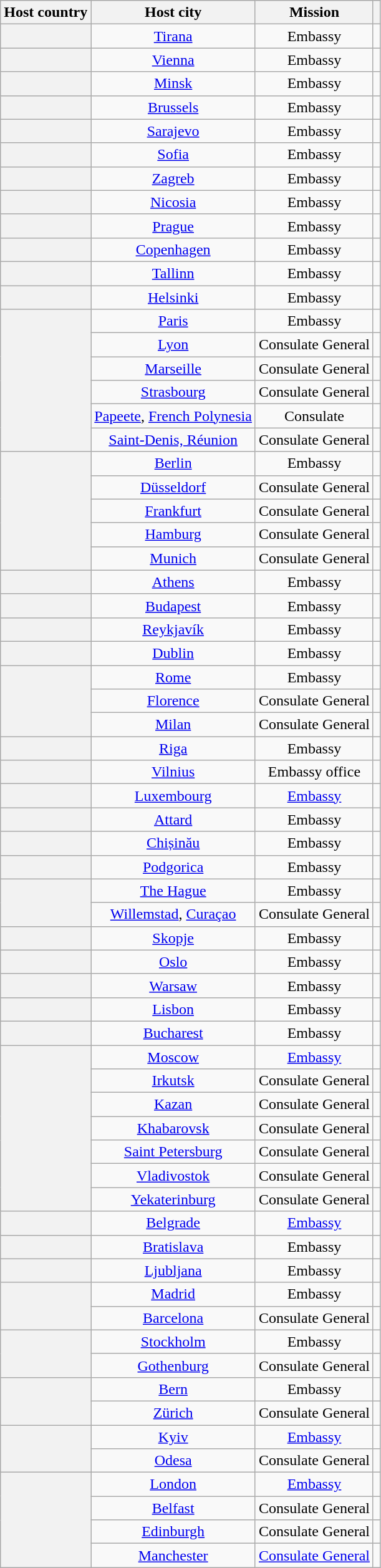<table class="wikitable plainrowheaders" style="text-align:center;">
<tr>
<th scope="col">Host country</th>
<th scope="col">Host city</th>
<th scope="col">Mission</th>
<th scope="col"></th>
</tr>
<tr>
<th scope="row"></th>
<td><a href='#'>Tirana</a></td>
<td>Embassy</td>
<td></td>
</tr>
<tr>
<th scope="row"></th>
<td><a href='#'>Vienna</a></td>
<td>Embassy</td>
<td></td>
</tr>
<tr>
<th scope="row"></th>
<td><a href='#'>Minsk</a></td>
<td>Embassy</td>
<td></td>
</tr>
<tr>
<th scope="row"></th>
<td><a href='#'>Brussels</a></td>
<td>Embassy</td>
<td></td>
</tr>
<tr>
<th scope="row"></th>
<td><a href='#'>Sarajevo</a></td>
<td>Embassy</td>
<td></td>
</tr>
<tr>
<th scope="row"></th>
<td><a href='#'>Sofia</a></td>
<td>Embassy</td>
<td></td>
</tr>
<tr>
<th scope="row"></th>
<td><a href='#'>Zagreb</a></td>
<td>Embassy</td>
<td></td>
</tr>
<tr>
<th scope="row"></th>
<td><a href='#'>Nicosia</a></td>
<td>Embassy</td>
<td></td>
</tr>
<tr>
<th scope="row"></th>
<td><a href='#'>Prague</a></td>
<td>Embassy</td>
<td></td>
</tr>
<tr>
<th scope="row"></th>
<td><a href='#'>Copenhagen</a></td>
<td>Embassy</td>
<td></td>
</tr>
<tr>
<th scope="row"></th>
<td><a href='#'>Tallinn</a></td>
<td>Embassy</td>
<td></td>
</tr>
<tr>
<th scope="row"></th>
<td><a href='#'>Helsinki</a></td>
<td>Embassy</td>
<td></td>
</tr>
<tr>
<th rowspan="6" scope="row"></th>
<td><a href='#'>Paris</a></td>
<td>Embassy</td>
<td></td>
</tr>
<tr>
<td><a href='#'>Lyon</a></td>
<td>Consulate General</td>
<td></td>
</tr>
<tr>
<td><a href='#'>Marseille</a></td>
<td>Consulate General</td>
<td></td>
</tr>
<tr>
<td><a href='#'>Strasbourg</a></td>
<td>Consulate General</td>
<td></td>
</tr>
<tr>
<td><a href='#'>Papeete</a>, <a href='#'>French Polynesia</a></td>
<td>Consulate</td>
<td></td>
</tr>
<tr>
<td><a href='#'>Saint-Denis, Réunion</a></td>
<td>Consulate General</td>
<td></td>
</tr>
<tr>
<th rowspan="5" scope="row"></th>
<td><a href='#'>Berlin</a></td>
<td>Embassy</td>
<td></td>
</tr>
<tr>
<td><a href='#'>Düsseldorf</a></td>
<td>Consulate General</td>
<td></td>
</tr>
<tr>
<td><a href='#'>Frankfurt</a></td>
<td>Consulate General</td>
<td></td>
</tr>
<tr>
<td><a href='#'>Hamburg</a></td>
<td>Consulate General</td>
<td></td>
</tr>
<tr>
<td><a href='#'>Munich</a></td>
<td>Consulate General</td>
<td></td>
</tr>
<tr>
<th scope="row"></th>
<td><a href='#'>Athens</a></td>
<td>Embassy</td>
<td></td>
</tr>
<tr>
<th scope="row"></th>
<td><a href='#'>Budapest</a></td>
<td>Embassy</td>
<td></td>
</tr>
<tr>
<th scope="row"></th>
<td><a href='#'>Reykjavík</a></td>
<td>Embassy</td>
<td></td>
</tr>
<tr>
<th scope="row"></th>
<td><a href='#'>Dublin</a></td>
<td>Embassy</td>
<td></td>
</tr>
<tr>
<th rowspan="3" scope="row"></th>
<td><a href='#'>Rome</a></td>
<td>Embassy</td>
<td></td>
</tr>
<tr>
<td><a href='#'>Florence</a></td>
<td>Consulate General</td>
<td></td>
</tr>
<tr>
<td><a href='#'>Milan</a></td>
<td>Consulate General</td>
<td></td>
</tr>
<tr>
<th scope="row"></th>
<td><a href='#'>Riga</a></td>
<td>Embassy</td>
<td></td>
</tr>
<tr>
<th scope="row"></th>
<td><a href='#'>Vilnius</a></td>
<td>Embassy office</td>
<td></td>
</tr>
<tr>
<th scope="row"></th>
<td><a href='#'>Luxembourg</a></td>
<td><a href='#'>Embassy</a></td>
<td></td>
</tr>
<tr>
<th scope="row"></th>
<td><a href='#'>Attard</a></td>
<td>Embassy</td>
<td></td>
</tr>
<tr>
<th scope="row"></th>
<td><a href='#'>Chișinău</a></td>
<td>Embassy</td>
<td></td>
</tr>
<tr>
<th scope="row"></th>
<td><a href='#'>Podgorica</a></td>
<td>Embassy</td>
<td></td>
</tr>
<tr>
<th rowspan="2" scope="row"></th>
<td><a href='#'>The Hague</a></td>
<td>Embassy</td>
<td></td>
</tr>
<tr>
<td><a href='#'>Willemstad</a>, <a href='#'>Curaçao</a></td>
<td>Consulate General</td>
<td></td>
</tr>
<tr>
<th scope="row"></th>
<td><a href='#'>Skopje</a></td>
<td>Embassy</td>
<td></td>
</tr>
<tr>
<th scope="row"></th>
<td><a href='#'>Oslo</a></td>
<td>Embassy</td>
<td></td>
</tr>
<tr>
<th scope="row"></th>
<td><a href='#'>Warsaw</a></td>
<td>Embassy</td>
<td></td>
</tr>
<tr>
<th scope="row"></th>
<td><a href='#'>Lisbon</a></td>
<td>Embassy</td>
<td></td>
</tr>
<tr>
<th scope="row"></th>
<td><a href='#'>Bucharest</a></td>
<td>Embassy</td>
<td></td>
</tr>
<tr>
<th rowspan="7" scope="row"></th>
<td><a href='#'>Moscow</a></td>
<td><a href='#'>Embassy</a></td>
<td></td>
</tr>
<tr>
<td><a href='#'>Irkutsk</a></td>
<td>Consulate General</td>
<td></td>
</tr>
<tr>
<td><a href='#'>Kazan</a></td>
<td>Consulate General</td>
<td></td>
</tr>
<tr>
<td><a href='#'>Khabarovsk</a></td>
<td>Consulate General</td>
<td></td>
</tr>
<tr>
<td><a href='#'>Saint Petersburg</a></td>
<td>Consulate General</td>
<td></td>
</tr>
<tr>
<td><a href='#'>Vladivostok</a></td>
<td>Consulate General</td>
<td></td>
</tr>
<tr>
<td><a href='#'>Yekaterinburg</a></td>
<td>Consulate General</td>
<td></td>
</tr>
<tr>
<th scope="row"></th>
<td><a href='#'>Belgrade</a></td>
<td><a href='#'>Embassy</a></td>
<td></td>
</tr>
<tr>
<th scope="row"></th>
<td><a href='#'>Bratislava</a></td>
<td>Embassy</td>
<td></td>
</tr>
<tr>
<th scope="row"></th>
<td><a href='#'>Ljubljana</a></td>
<td>Embassy</td>
<td></td>
</tr>
<tr>
<th rowspan="2" scope="row"></th>
<td><a href='#'>Madrid</a></td>
<td>Embassy</td>
<td></td>
</tr>
<tr>
<td><a href='#'>Barcelona</a></td>
<td>Consulate General</td>
<td></td>
</tr>
<tr>
<th rowspan="2" scope="row"></th>
<td><a href='#'>Stockholm</a></td>
<td>Embassy</td>
<td></td>
</tr>
<tr>
<td><a href='#'>Gothenburg</a></td>
<td>Consulate General</td>
<td></td>
</tr>
<tr>
<th rowspan="2" scope="row"></th>
<td><a href='#'>Bern</a></td>
<td>Embassy</td>
<td></td>
</tr>
<tr>
<td><a href='#'>Zürich</a></td>
<td>Consulate General</td>
<td></td>
</tr>
<tr>
<th rowspan="2" scope="row"></th>
<td><a href='#'>Kyiv</a></td>
<td><a href='#'>Embassy</a></td>
<td></td>
</tr>
<tr>
<td><a href='#'>Odesa</a></td>
<td>Consulate General</td>
<td></td>
</tr>
<tr>
<th rowspan="4" scope="row"></th>
<td><a href='#'>London</a></td>
<td><a href='#'>Embassy</a></td>
<td></td>
</tr>
<tr>
<td><a href='#'>Belfast</a></td>
<td>Consulate General</td>
<td></td>
</tr>
<tr>
<td><a href='#'>Edinburgh</a></td>
<td>Consulate General</td>
<td></td>
</tr>
<tr>
<td><a href='#'>Manchester</a></td>
<td><a href='#'>Consulate General</a></td>
<td></td>
</tr>
</table>
